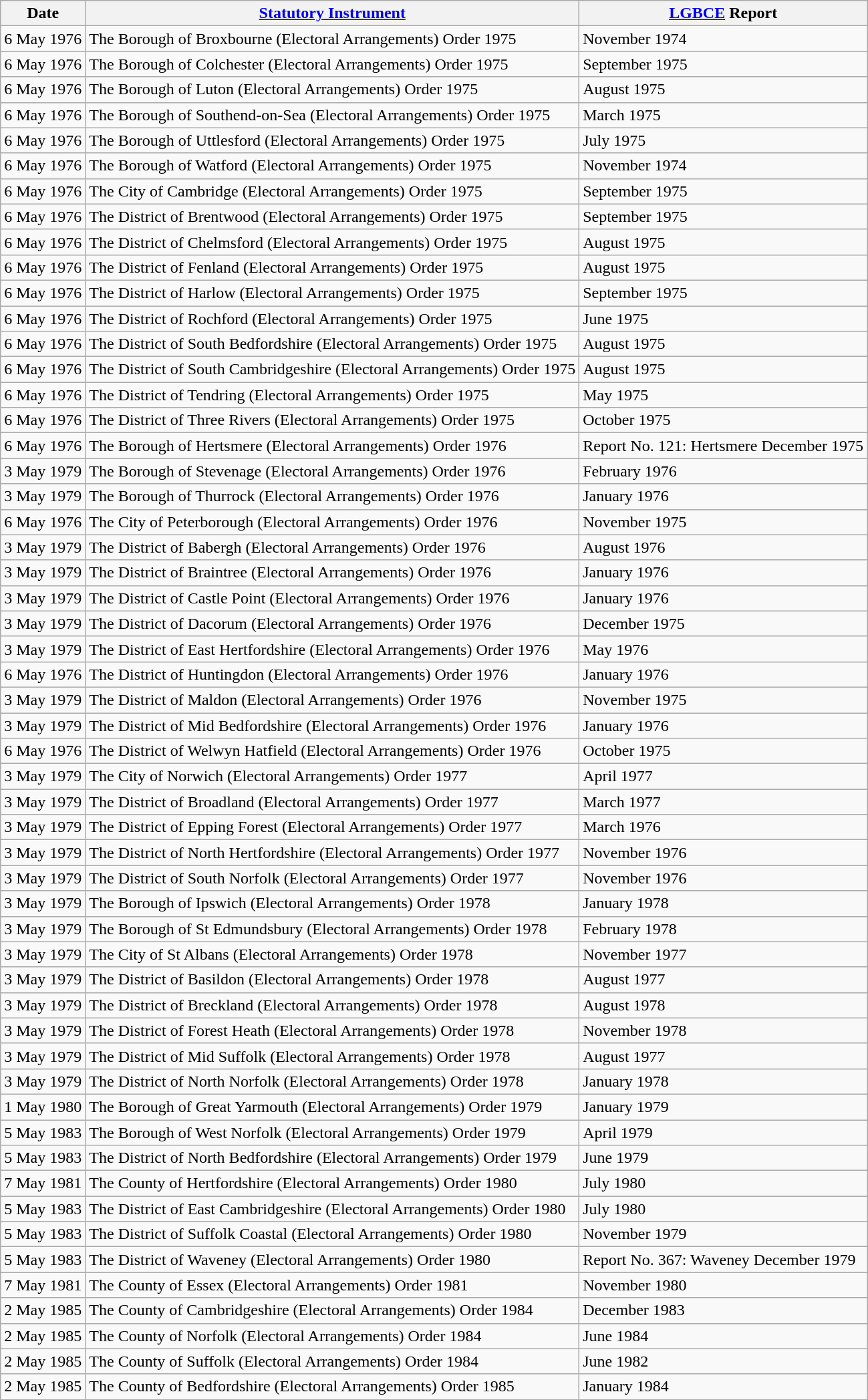<table class="wikitable sortable">
<tr>
<th>Date</th>
<th><a href='#'>Statutory Instrument</a></th>
<th><a href='#'>LGBCE</a> Report</th>
</tr>
<tr>
<td>6 May 1976</td>
<td>The Borough of Broxbourne (Electoral Arrangements) Order 1975</td>
<td> November 1974</td>
</tr>
<tr>
<td>6 May 1976</td>
<td>The Borough of Colchester (Electoral Arrangements) Order 1975</td>
<td> September 1975</td>
</tr>
<tr>
<td>6 May 1976</td>
<td>The Borough of Luton (Electoral Arrangements) Order 1975</td>
<td> August 1975</td>
</tr>
<tr>
<td>6 May 1976</td>
<td>The Borough of Southend-on-Sea (Electoral Arrangements) Order 1975</td>
<td> March 1975</td>
</tr>
<tr>
<td>6 May 1976</td>
<td>The Borough of Uttlesford (Electoral Arrangements) Order 1975</td>
<td> July 1975</td>
</tr>
<tr>
<td>6 May 1976</td>
<td>The Borough of Watford (Electoral Arrangements) Order 1975</td>
<td> November 1974</td>
</tr>
<tr>
<td>6 May 1976</td>
<td>The City of Cambridge (Electoral Arrangements) Order 1975</td>
<td> September 1975</td>
</tr>
<tr>
<td>6 May 1976</td>
<td>The District of Brentwood (Electoral Arrangements) Order 1975</td>
<td> September 1975</td>
</tr>
<tr>
<td>6 May 1976</td>
<td>The District of Chelmsford (Electoral Arrangements) Order 1975</td>
<td> August 1975</td>
</tr>
<tr>
<td>6 May 1976</td>
<td>The District of Fenland (Electoral Arrangements) Order 1975</td>
<td> August 1975</td>
</tr>
<tr>
<td>6 May 1976</td>
<td>The District of Harlow (Electoral Arrangements) Order 1975</td>
<td> September 1975</td>
</tr>
<tr>
<td>6 May 1976</td>
<td>The District of Rochford (Electoral Arrangements) Order 1975</td>
<td> June 1975</td>
</tr>
<tr>
<td>6 May 1976</td>
<td>The District of South Bedfordshire (Electoral Arrangements) Order 1975</td>
<td> August 1975</td>
</tr>
<tr>
<td>6 May 1976</td>
<td>The District of South Cambridgeshire (Electoral Arrangements) Order 1975</td>
<td> August 1975</td>
</tr>
<tr>
<td>6 May 1976</td>
<td>The District of Tendring (Electoral Arrangements) Order 1975</td>
<td> May 1975</td>
</tr>
<tr>
<td>6 May 1976</td>
<td>The District of Three Rivers (Electoral Arrangements) Order 1975</td>
<td> October 1975</td>
</tr>
<tr>
<td>6 May 1976</td>
<td>The Borough of Hertsmere (Electoral Arrangements) Order 1976</td>
<td>Report No. 121: Hertsmere December 1975</td>
</tr>
<tr>
<td>3 May 1979</td>
<td>The Borough of Stevenage (Electoral Arrangements) Order 1976</td>
<td> February 1976</td>
</tr>
<tr>
<td>3 May 1979</td>
<td>The Borough of Thurrock (Electoral Arrangements) Order 1976</td>
<td> January 1976</td>
</tr>
<tr>
<td>6 May 1976</td>
<td>The City of Peterborough (Electoral Arrangements) Order 1976</td>
<td> November 1975</td>
</tr>
<tr>
<td>3 May 1979</td>
<td>The District of Babergh (Electoral Arrangements) Order 1976</td>
<td> August 1976</td>
</tr>
<tr>
<td>3 May 1979</td>
<td>The District of Braintree (Electoral Arrangements) Order 1976</td>
<td> January 1976</td>
</tr>
<tr>
<td>3 May 1979</td>
<td>The District of Castle Point (Electoral Arrangements) Order 1976</td>
<td> January 1976</td>
</tr>
<tr>
<td>3 May 1979</td>
<td>The District of Dacorum (Electoral Arrangements) Order 1976</td>
<td> December 1975</td>
</tr>
<tr>
<td>3 May 1979</td>
<td>The District of East Hertfordshire (Electoral Arrangements) Order 1976</td>
<td> May 1976</td>
</tr>
<tr>
<td>6 May 1976</td>
<td>The District of Huntingdon (Electoral Arrangements) Order 1976</td>
<td> January 1976</td>
</tr>
<tr>
<td>3 May 1979</td>
<td>The District of Maldon (Electoral Arrangements) Order 1976</td>
<td> November 1975</td>
</tr>
<tr>
<td>3 May 1979</td>
<td>The District of Mid Bedfordshire (Electoral Arrangements) Order 1976</td>
<td> January 1976</td>
</tr>
<tr>
<td>6 May 1976</td>
<td>The District of Welwyn Hatfield (Electoral Arrangements) Order 1976</td>
<td> October 1975</td>
</tr>
<tr>
<td>3 May 1979</td>
<td>The City of Norwich (Electoral Arrangements) Order 1977</td>
<td> April 1977</td>
</tr>
<tr>
<td>3 May 1979</td>
<td>The District of Broadland (Electoral Arrangements) Order 1977</td>
<td> March 1977</td>
</tr>
<tr>
<td>3 May 1979</td>
<td>The District of Epping Forest (Electoral Arrangements) Order 1977</td>
<td> March 1976</td>
</tr>
<tr>
<td>3 May 1979</td>
<td>The District of North Hertfordshire (Electoral Arrangements) Order 1977</td>
<td> November 1976</td>
</tr>
<tr>
<td>3 May 1979</td>
<td>The District of South Norfolk (Electoral Arrangements) Order 1977</td>
<td> November 1976</td>
</tr>
<tr>
<td>3 May 1979</td>
<td>The Borough of Ipswich (Electoral Arrangements) Order 1978</td>
<td> January 1978</td>
</tr>
<tr>
<td>3 May 1979</td>
<td>The Borough of St Edmundsbury (Electoral Arrangements) Order 1978</td>
<td> February 1978</td>
</tr>
<tr>
<td>3 May 1979</td>
<td>The City of St Albans (Electoral Arrangements) Order 1978</td>
<td> November 1977</td>
</tr>
<tr>
<td>3 May 1979</td>
<td>The District of Basildon (Electoral Arrangements) Order 1978</td>
<td> August 1977</td>
</tr>
<tr>
<td>3 May 1979</td>
<td>The District of Breckland (Electoral Arrangements) Order 1978</td>
<td> August 1978</td>
</tr>
<tr>
<td>3 May 1979</td>
<td>The District of Forest Heath (Electoral Arrangements) Order 1978</td>
<td> November 1978</td>
</tr>
<tr>
<td>3 May 1979</td>
<td>The District of Mid Suffolk (Electoral Arrangements) Order 1978</td>
<td> August 1977</td>
</tr>
<tr>
<td>3 May 1979</td>
<td>The District of North Norfolk (Electoral Arrangements) Order 1978</td>
<td> January 1978</td>
</tr>
<tr>
<td>1 May 1980</td>
<td>The Borough of Great Yarmouth (Electoral Arrangements) Order 1979</td>
<td> January 1979</td>
</tr>
<tr>
<td>5 May 1983</td>
<td>The Borough of West Norfolk (Electoral Arrangements) Order 1979</td>
<td> April 1979</td>
</tr>
<tr>
<td>5 May 1983</td>
<td>The District of North Bedfordshire (Electoral Arrangements) Order 1979</td>
<td> June 1979</td>
</tr>
<tr>
<td>7 May 1981</td>
<td>The County of Hertfordshire (Electoral Arrangements) Order 1980</td>
<td> July 1980</td>
</tr>
<tr>
<td>5 May 1983</td>
<td>The District of East Cambridgeshire (Electoral Arrangements) Order 1980</td>
<td> July 1980</td>
</tr>
<tr>
<td>5 May 1983</td>
<td>The District of Suffolk Coastal (Electoral Arrangements) Order 1980</td>
<td> November 1979</td>
</tr>
<tr>
<td>5 May 1983</td>
<td>The District of Waveney (Electoral Arrangements) Order 1980</td>
<td>Report No. 367: Waveney December 1979</td>
</tr>
<tr>
<td>7 May 1981</td>
<td>The County of Essex (Electoral Arrangements) Order 1981</td>
<td> November 1980</td>
</tr>
<tr>
<td>2 May 1985</td>
<td>The County of Cambridgeshire (Electoral Arrangements) Order 1984</td>
<td> December 1983</td>
</tr>
<tr>
<td>2 May 1985</td>
<td>The County of Norfolk (Electoral Arrangements) Order 1984</td>
<td> June 1984</td>
</tr>
<tr>
<td>2 May 1985</td>
<td>The County of Suffolk (Electoral Arrangements) Order 1984</td>
<td> June 1982</td>
</tr>
<tr>
<td>2 May 1985</td>
<td>The County of Bedfordshire (Electoral Arrangements) Order 1985</td>
<td> January 1984</td>
</tr>
</table>
